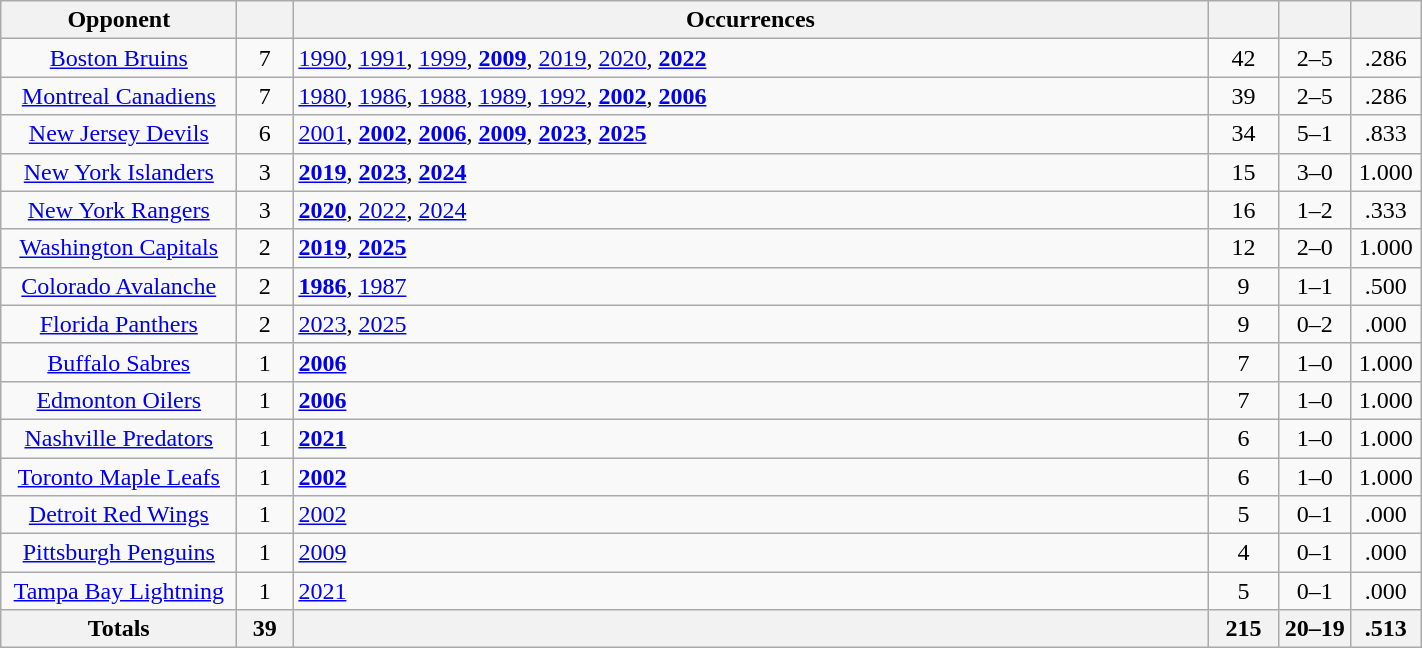<table class="wikitable sortable" style="text-align: center; width: 75%;">
<tr>
<th width="150">Opponent</th>
<th width="30"></th>
<th>Occurrences</th>
<th width="40"></th>
<th width="40"></th>
<th width="40"></th>
</tr>
<tr>
<td><a href='#'>Boston Bruins</a></td>
<td>7</td>
<td align=left><a href='#'>1990</a>, <a href='#'>1991</a>, <a href='#'>1999</a>, <strong><a href='#'>2009</a></strong>, <a href='#'>2019</a>, <a href='#'>2020</a>, <strong><a href='#'>2022</a></strong></td>
<td>42</td>
<td>2–5</td>
<td>.286</td>
</tr>
<tr>
<td><a href='#'>Montreal Canadiens</a></td>
<td>7</td>
<td align=left><a href='#'>1980</a>, <a href='#'>1986</a>, <a href='#'>1988</a>, <a href='#'>1989</a>, <a href='#'>1992</a>, <strong><a href='#'>2002</a></strong>, <strong><a href='#'>2006</a></strong></td>
<td>39</td>
<td>2–5</td>
<td>.286</td>
</tr>
<tr>
<td><a href='#'>New Jersey Devils</a></td>
<td>6</td>
<td align=left><a href='#'>2001</a>, <strong><a href='#'>2002</a></strong>, <strong><a href='#'>2006</a></strong>, <strong><a href='#'>2009</a></strong>, <strong><a href='#'>2023</a></strong>, <strong><a href='#'>2025</a></strong></td>
<td>34</td>
<td>5–1</td>
<td>.833</td>
</tr>
<tr>
<td><a href='#'>New York Islanders</a></td>
<td>3</td>
<td align=left><strong><a href='#'>2019</a></strong>, <strong><a href='#'>2023</a></strong>, <strong><a href='#'>2024</a></strong></td>
<td>15</td>
<td>3–0</td>
<td>1.000</td>
</tr>
<tr>
<td><a href='#'>New York Rangers</a></td>
<td>3</td>
<td align=left><strong><a href='#'>2020</a></strong>, <a href='#'>2022</a>, <a href='#'>2024</a></td>
<td>16</td>
<td>1–2</td>
<td>.333</td>
</tr>
<tr>
<td><a href='#'>Washington Capitals</a></td>
<td>2</td>
<td align=left><strong><a href='#'>2019</a></strong>, <strong><a href='#'>2025</a></strong></td>
<td>12</td>
<td>2–0</td>
<td>1.000</td>
</tr>
<tr>
<td><a href='#'>Colorado Avalanche</a></td>
<td>2</td>
<td align=left><strong><a href='#'>1986</a></strong>, <a href='#'>1987</a></td>
<td>9</td>
<td>1–1</td>
<td>.500</td>
</tr>
<tr>
<td><a href='#'>Florida Panthers</a></td>
<td>2</td>
<td align=left><a href='#'>2023</a>, <a href='#'>2025</a></td>
<td>9</td>
<td>0–2</td>
<td>.000</td>
</tr>
<tr>
<td><a href='#'>Buffalo Sabres</a></td>
<td>1</td>
<td align=left><strong><a href='#'>2006</a></strong></td>
<td>7</td>
<td>1–0</td>
<td>1.000</td>
</tr>
<tr>
<td><a href='#'>Edmonton Oilers</a></td>
<td>1</td>
<td align=left><strong><a href='#'>2006</a></strong></td>
<td>7</td>
<td>1–0</td>
<td>1.000</td>
</tr>
<tr>
<td><a href='#'>Nashville Predators</a></td>
<td>1</td>
<td align=left><strong><a href='#'>2021</a></strong></td>
<td>6</td>
<td>1–0</td>
<td>1.000</td>
</tr>
<tr>
<td><a href='#'>Toronto Maple Leafs</a></td>
<td>1</td>
<td align=left><strong><a href='#'>2002</a></strong></td>
<td>6</td>
<td>1–0</td>
<td>1.000</td>
</tr>
<tr>
<td><a href='#'>Detroit Red Wings</a></td>
<td>1</td>
<td align=left><a href='#'>2002</a></td>
<td>5</td>
<td>0–1</td>
<td>.000</td>
</tr>
<tr>
<td><a href='#'>Pittsburgh Penguins</a></td>
<td>1</td>
<td align=left><a href='#'>2009</a></td>
<td>4</td>
<td>0–1</td>
<td>.000</td>
</tr>
<tr>
<td><a href='#'>Tampa Bay Lightning</a></td>
<td>1</td>
<td align=left><a href='#'>2021</a></td>
<td>5</td>
<td>0–1</td>
<td>.000</td>
</tr>
<tr>
<th width="150">Totals</th>
<th width="30">39</th>
<th></th>
<th width="40">215</th>
<th width="40">20–19</th>
<th width="40">.513</th>
</tr>
</table>
